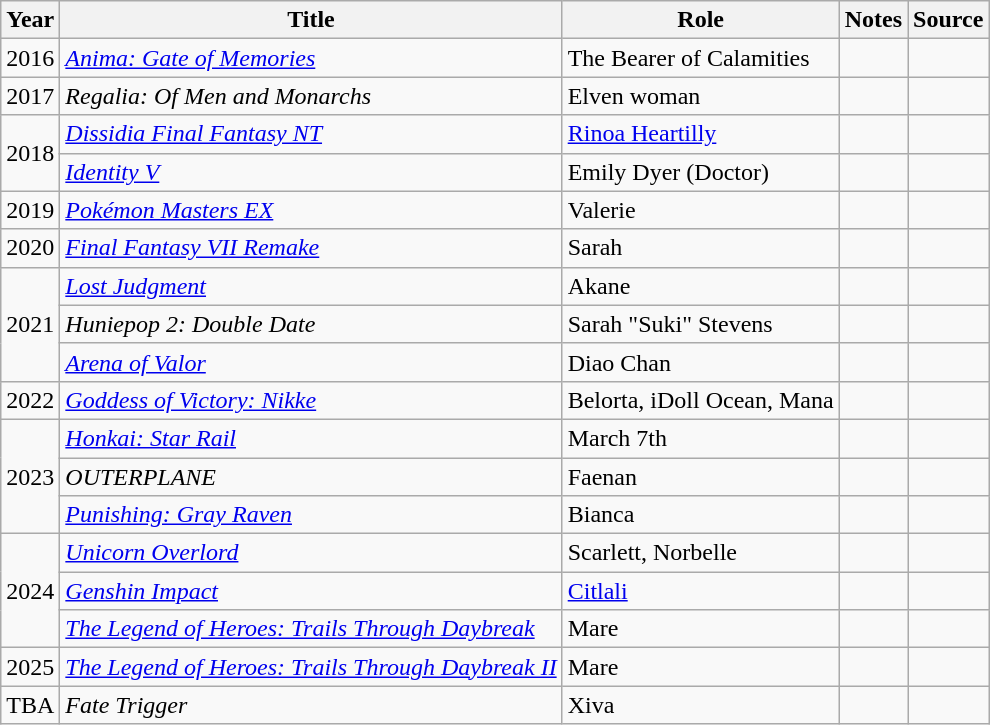<table class="wikitable sortable">
<tr>
<th>Year</th>
<th>Title</th>
<th>Role</th>
<th>Notes</th>
<th>Source</th>
</tr>
<tr>
<td>2016</td>
<td><em><a href='#'>Anima: Gate of Memories</a></em></td>
<td>The Bearer of Calamities</td>
<td></td>
<td></td>
</tr>
<tr>
<td>2017</td>
<td><em>Regalia: Of Men and Monarchs</em></td>
<td>Elven woman</td>
<td></td>
<td></td>
</tr>
<tr>
<td rowspan="2">2018</td>
<td><em><a href='#'>Dissidia Final Fantasy NT</a></em></td>
<td><a href='#'>Rinoa Heartilly</a></td>
<td></td>
<td></td>
</tr>
<tr>
<td><em><a href='#'>Identity V</a></em></td>
<td>Emily Dyer (Doctor)</td>
<td></td>
<td></td>
</tr>
<tr>
<td>2019</td>
<td><em><a href='#'>Pokémon Masters EX</a></em></td>
<td>Valerie</td>
<td></td>
<td></td>
</tr>
<tr>
<td>2020</td>
<td><em><a href='#'>Final Fantasy VII Remake</a></em></td>
<td>Sarah</td>
<td></td>
<td></td>
</tr>
<tr>
<td rowspan="3">2021</td>
<td><em><a href='#'>Lost Judgment</a></em></td>
<td>Akane</td>
<td></td>
<td></td>
</tr>
<tr>
<td><em>Huniepop 2: Double Date</em></td>
<td>Sarah "Suki" Stevens</td>
<td></td>
<td></td>
</tr>
<tr>
<td><em><a href='#'>Arena of Valor</a></em></td>
<td>Diao Chan</td>
<td></td>
<td></td>
</tr>
<tr>
<td>2022</td>
<td><em><a href='#'>Goddess of Victory: Nikke</a></em></td>
<td>Belorta, iDoll Ocean, Mana</td>
<td></td>
<td></td>
</tr>
<tr>
<td rowspan="3">2023</td>
<td><em><a href='#'>Honkai: Star Rail</a></em></td>
<td>March 7th</td>
<td></td>
<td></td>
</tr>
<tr>
<td><em>OUTERPLANE</em></td>
<td>Faenan</td>
<td></td>
<td></td>
</tr>
<tr>
<td><em><a href='#'>Punishing: Gray Raven</a></em></td>
<td>Bianca</td>
<td></td>
<td></td>
</tr>
<tr>
<td rowspan="3">2024</td>
<td><em><a href='#'>Unicorn Overlord</a></em></td>
<td>Scarlett, Norbelle</td>
<td></td>
<td></td>
</tr>
<tr>
<td><em><a href='#'>Genshin Impact</a></em></td>
<td><a href='#'>Citlali</a></td>
<td></td>
<td></td>
</tr>
<tr>
<td><em><a href='#'>The Legend of Heroes: Trails Through Daybreak</a></em></td>
<td>Mare</td>
<td></td>
<td></td>
</tr>
<tr>
<td>2025</td>
<td><em><a href='#'>The Legend of Heroes: Trails Through Daybreak II</a></em></td>
<td>Mare</td>
<td></td>
<td></td>
</tr>
<tr>
<td>TBA</td>
<td><em>Fate Trigger</em></td>
<td>Xiva</td>
<td></td>
<td></td>
</tr>
</table>
